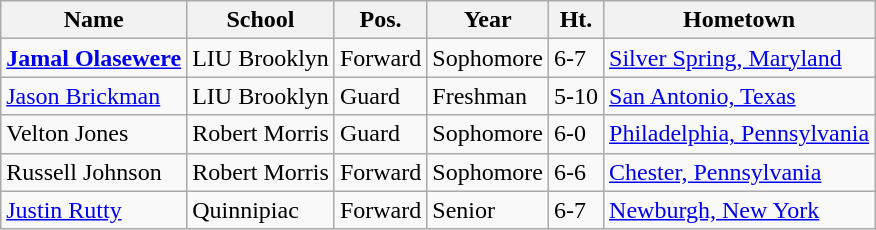<table class="wikitable">
<tr>
<th>Name</th>
<th>School</th>
<th>Pos.</th>
<th>Year</th>
<th>Ht.</th>
<th>Hometown</th>
</tr>
<tr>
<td><strong><a href='#'>Jamal Olasewere</a></strong></td>
<td>LIU Brooklyn</td>
<td>Forward</td>
<td>Sophomore</td>
<td>6-7</td>
<td><a href='#'>Silver Spring, Maryland</a></td>
</tr>
<tr>
<td><a href='#'>Jason Brickman</a></td>
<td>LIU Brooklyn</td>
<td>Guard</td>
<td>Freshman</td>
<td>5-10</td>
<td><a href='#'>San Antonio, Texas</a></td>
</tr>
<tr>
<td>Velton Jones</td>
<td>Robert Morris</td>
<td>Guard</td>
<td>Sophomore</td>
<td>6-0</td>
<td><a href='#'>Philadelphia, Pennsylvania</a></td>
</tr>
<tr>
<td>Russell Johnson</td>
<td>Robert Morris</td>
<td>Forward</td>
<td>Sophomore</td>
<td>6-6</td>
<td><a href='#'>Chester, Pennsylvania</a></td>
</tr>
<tr>
<td><a href='#'>Justin Rutty</a></td>
<td>Quinnipiac</td>
<td>Forward</td>
<td>Senior</td>
<td>6-7</td>
<td><a href='#'>Newburgh, New York</a></td>
</tr>
</table>
